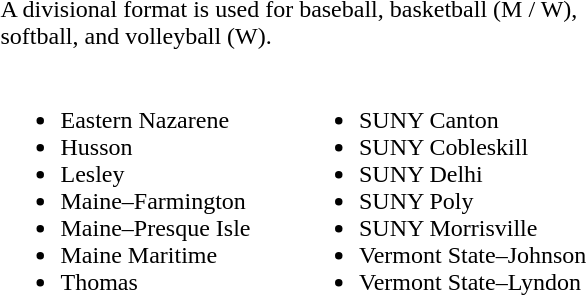<table width=400 style="float:right">
<tr>
<td colspan=2>A divisional format is used for baseball, basketball (M / W), softball, and volleyball (W).</td>
</tr>
<tr>
<td width=50%><br><ul><li>Eastern Nazarene</li><li>Husson</li><li>Lesley</li><li>Maine–Farmington</li><li>Maine–Presque Isle</li><li>Maine Maritime</li><li>Thomas</li></ul></td>
<td width=50%><br><ul><li>SUNY Canton</li><li>SUNY Cobleskill</li><li>SUNY Delhi</li><li>SUNY Poly</li><li>SUNY Morrisville</li><li>Vermont State–Johnson</li><li>Vermont State–Lyndon</li></ul></td>
</tr>
</table>
